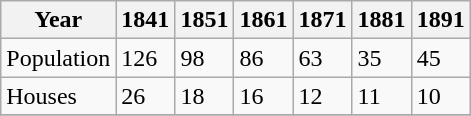<table class="wikitable">
<tr>
<th>Year</th>
<th>1841</th>
<th>1851</th>
<th>1861</th>
<th>1871</th>
<th>1881</th>
<th>1891</th>
</tr>
<tr>
<td>Population</td>
<td>126</td>
<td>98</td>
<td>86</td>
<td>63</td>
<td>35</td>
<td>45</td>
</tr>
<tr>
<td>Houses</td>
<td>26</td>
<td>18</td>
<td>16</td>
<td>12</td>
<td>11</td>
<td>10</td>
</tr>
<tr>
</tr>
</table>
